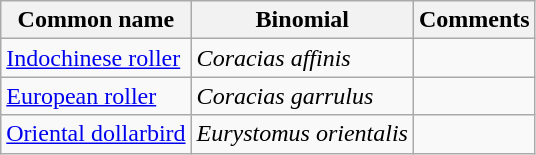<table class="wikitable">
<tr>
<th>Common name</th>
<th>Binomial</th>
<th>Comments</th>
</tr>
<tr>
<td><a href='#'>Indochinese roller</a></td>
<td><em>Coracias affinis</em></td>
<td></td>
</tr>
<tr>
<td><a href='#'>European roller</a></td>
<td><em>Coracias garrulus</em></td>
<td></td>
</tr>
<tr>
<td><a href='#'>Oriental dollarbird</a></td>
<td><em>Eurystomus orientalis</em></td>
<td></td>
</tr>
</table>
